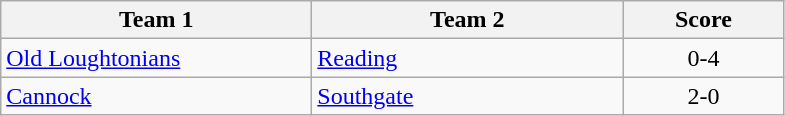<table class="wikitable" style="font-size: 100%">
<tr>
<th width=200>Team 1</th>
<th width=200>Team 2</th>
<th width=100>Score</th>
</tr>
<tr>
<td><a href='#'>Old Loughtonians</a></td>
<td><a href='#'>Reading</a></td>
<td align=center>0-4</td>
</tr>
<tr>
<td><a href='#'>Cannock</a></td>
<td><a href='#'>Southgate</a></td>
<td align=center>2-0</td>
</tr>
</table>
